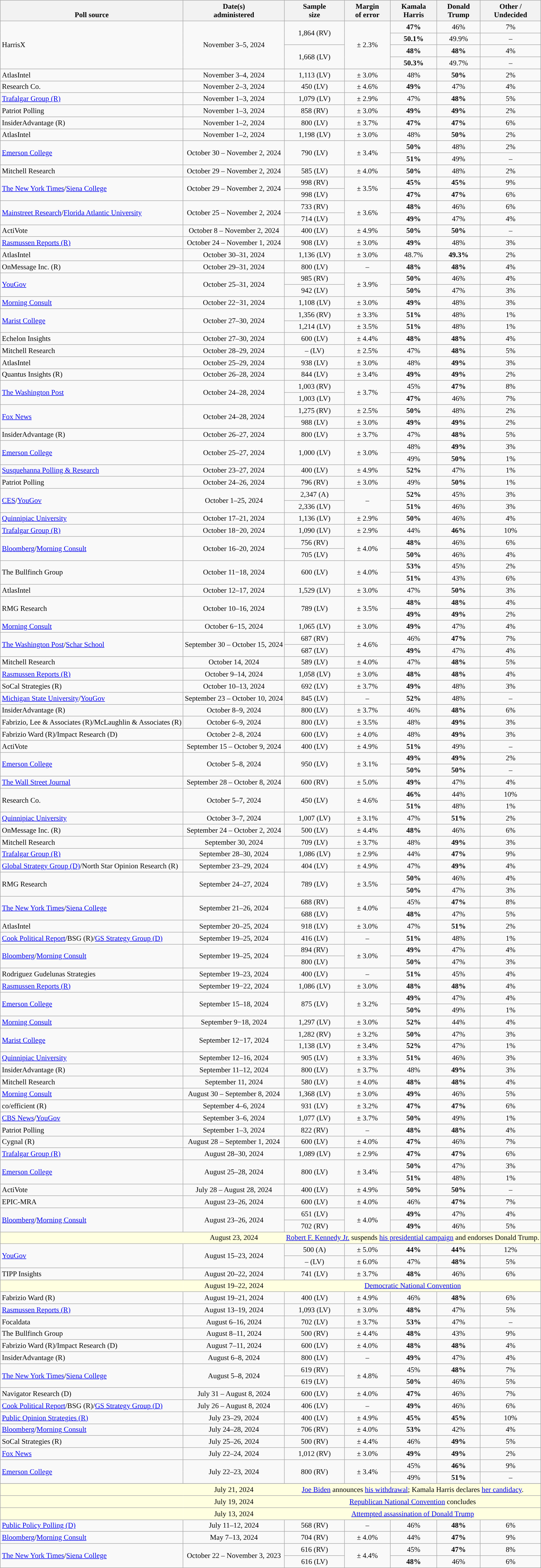<table class="wikitable sortable mw-datatable" style="font-size:90%;text-align:center;line-height:17px">
<tr style="vertical-align:bottom">
<th>Poll source</th>
<th>Date(s)<br>administered</th>
<th>Sample<br>size</th>
<th>Margin<br>of error</th>
<th class="unsortable">Kamala<br>Harris<br></th>
<th class="unsortable">Donald<br>Trump<br></th>
<th class="unsortable">Other /<br>Undecided</th>
</tr>
<tr>
<td style="text-align:left;" rowspan="4">HarrisX</td>
<td rowspan="4">November 3–5, 2024</td>
<td rowspan="2">1,864 (RV)</td>
<td rowspan="4">± 2.3%</td>
<td style="color:black;background-color:"><strong>47%</strong></td>
<td>46%</td>
<td>7%</td>
</tr>
<tr>
<td style="color:black;background-color:"><strong>50.1%</strong></td>
<td>49.9%</td>
<td>–</td>
</tr>
<tr>
<td rowspan="2">1,668 (LV)</td>
<td><strong>48%</strong></td>
<td><strong>48%</strong></td>
<td>4%</td>
</tr>
<tr>
<td style="color:black;background-color:"><strong>50.3%</strong></td>
<td>49.7%</td>
<td>–</td>
</tr>
<tr>
<td style="text-align:left;">AtlasIntel</td>
<td data-sort-value="2024-11-04">November 3–4, 2024</td>
<td>1,113 (LV)</td>
<td>± 3.0%</td>
<td>48%</td>
<td style="background-color:"><strong>50%</strong></td>
<td>2%</td>
</tr>
<tr>
<td style="text-align:left;">Research Co.</td>
<td data-sort-value="2024-11-03">November 2–3, 2024</td>
<td>450 (LV)</td>
<td>± 4.6%</td>
<td style="color:black;background-color:"><strong>49%</strong></td>
<td>47%</td>
<td>4%</td>
</tr>
<tr>
<td style="text-align:left;"><a href='#'>Trafalgar Group (R)</a></td>
<td data-sort-value="2024-11-03">November 1–3, 2024</td>
<td>1,079 (LV)</td>
<td>± 2.9%</td>
<td>47%</td>
<td style="background-color:"><strong>48%</strong></td>
<td>5%</td>
</tr>
<tr>
<td style="text-align:left;">Patriot Polling</td>
<td data-sort-value="2024-11-03">November 1–3, 2024</td>
<td>858 (RV)</td>
<td>± 3.0%</td>
<td><strong>49%</strong></td>
<td><strong>49%</strong></td>
<td>2%</td>
</tr>
<tr>
<td style="text-align:left;">InsiderAdvantage (R)</td>
<td data-sort-value="2024-11-02">November 1–2, 2024</td>
<td>800 (LV)</td>
<td>± 3.7%</td>
<td><strong>47%</strong></td>
<td><strong>47%</strong></td>
<td>6%</td>
</tr>
<tr>
<td style="text-align:left;">AtlasIntel</td>
<td data-sort-value="2024-11-02">November 1–2, 2024</td>
<td>1,198 (LV)</td>
<td>± 3.0%</td>
<td>48%</td>
<td style="background-color:"><strong>50%</strong></td>
<td>2%</td>
</tr>
<tr>
<td style="text-align:left;" rowspan="2"><a href='#'>Emerson College</a></td>
<td rowspan="2">October 30 – November 2, 2024</td>
<td rowspan="2">790 (LV)</td>
<td rowspan="2">± 3.4%</td>
<td style="color:black;background-color:"><strong>50%</strong></td>
<td>48%</td>
<td>2%</td>
</tr>
<tr>
<td style="color:black;background-color:"><strong>51%</strong></td>
<td>49%</td>
<td>–</td>
</tr>
<tr>
<td style="text-align:left;">Mitchell Research</td>
<td data-sort-value="2024-11-02">October 29 – November 2, 2024</td>
<td>585 (LV)</td>
<td>± 4.0%</td>
<td style="color:black;background-color:"><strong>50%</strong></td>
<td>48%</td>
<td>2%</td>
</tr>
<tr>
<td style="text-align:left;" rowspan="2"><a href='#'>The New York Times</a>/<a href='#'>Siena College</a></td>
<td rowspan="2">October 29 – November 2, 2024</td>
<td>998 (RV)</td>
<td rowspan="2">± 3.5%</td>
<td><strong>45%</strong></td>
<td><strong>45%</strong></td>
<td>9%</td>
</tr>
<tr>
<td>998 (LV)</td>
<td><strong>47%</strong></td>
<td><strong>47%</strong></td>
<td>6%</td>
</tr>
<tr>
<td style="text-align:left;" rowspan="2"><a href='#'>Mainstreet Research</a>/<a href='#'>Florida Atlantic University</a></td>
<td rowspan="2">October 25 – November 2, 2024</td>
<td>733 (RV)</td>
<td rowspan="2">± 3.6%</td>
<td style="color:black;background-color:"><strong>48%</strong></td>
<td>46%</td>
<td>6%</td>
</tr>
<tr>
<td>714 (LV)</td>
<td style="color:black;background-color:"><strong>49%</strong></td>
<td>47%</td>
<td>4%</td>
</tr>
<tr>
<td style="text-align:left;">ActiVote</td>
<td data-sort-value="2024-11-02">October 8 – November 2, 2024</td>
<td>400 (LV)</td>
<td>± 4.9%</td>
<td><strong>50%</strong></td>
<td><strong>50%</strong></td>
<td>–</td>
</tr>
<tr>
<td style="text-align:left;"><a href='#'>Rasmussen Reports (R)</a></td>
<td data-sort-value="2024-11-01">October 24 – November 1, 2024</td>
<td>908 (LV)</td>
<td>± 3.0%</td>
<td style="color:black;background-color:"><strong>49%</strong></td>
<td>48%</td>
<td>3%</td>
</tr>
<tr>
<td style="text-align:left;">AtlasIntel</td>
<td data-sort-value="2024-10-29">October 30–31, 2024</td>
<td>1,136 (LV)</td>
<td>± 3.0%</td>
<td>48.7%</td>
<td style="background-color:"><strong>49.3%</strong></td>
<td>2%</td>
</tr>
<tr>
<td style="text-align:left;">OnMessage Inc. (R)</td>
<td data-sort-value="2024-10-31">October 29–31, 2024</td>
<td>800 (LV)</td>
<td>–</td>
<td><strong>48%</strong></td>
<td><strong>48%</strong></td>
<td>4%</td>
</tr>
<tr>
<td style="text-align:left;" rowspan="2"><a href='#'>YouGov</a></td>
<td rowspan="2">October 25–31, 2024</td>
<td>985 (RV)</td>
<td rowspan="2">± 3.9%</td>
<td style="color:black;background-color:"><strong>50%</strong></td>
<td>46%</td>
<td>4%</td>
</tr>
<tr>
<td>942 (LV)</td>
<td style="color:black;background-color:"><strong>50%</strong></td>
<td>47%</td>
<td>3%</td>
</tr>
<tr>
<td style="text-align:left;"><a href='#'>Morning Consult</a></td>
<td data-sort-value="2024-10-31">October 22−31, 2024</td>
<td>1,108 (LV)</td>
<td>± 3.0%</td>
<td style="color:black;background-color:"><strong>49%</strong></td>
<td>48%</td>
<td>3%</td>
</tr>
<tr>
<td style="text-align:left;" rowspan="2"><a href='#'>Marist College</a></td>
<td rowspan="2">October 27–30, 2024</td>
<td>1,356 (RV)</td>
<td>± 3.3%</td>
<td style="color:black;background-color:"><strong>51%</strong></td>
<td>48%</td>
<td>1%</td>
</tr>
<tr>
<td>1,214 (LV)</td>
<td>± 3.5%</td>
<td style="color:black;background-color:"><strong>51%</strong></td>
<td>48%</td>
<td>1%</td>
</tr>
<tr>
<td style="text-align:left;">Echelon Insights</td>
<td data-sort-value="2024-10-30">October 27–30, 2024</td>
<td>600 (LV)</td>
<td>± 4.4%</td>
<td><strong>48%</strong></td>
<td><strong>48%</strong></td>
<td>4%</td>
</tr>
<tr>
<td style="text-align:left;">Mitchell Research</td>
<td data-sort-value="2024-10-29">October 28–29, 2024</td>
<td>– (LV)</td>
<td>± 2.5%</td>
<td>47%</td>
<td style="background-color:"><strong>48%</strong></td>
<td>5%</td>
</tr>
<tr>
<td style="text-align:left;">AtlasIntel</td>
<td data-sort-value="2024-10-29">October 25–29, 2024</td>
<td>938 (LV)</td>
<td>± 3.0%</td>
<td>48%</td>
<td style="background-color:"><strong>49%</strong></td>
<td>3%</td>
</tr>
<tr>
<td style="text-align:left;">Quantus Insights (R)</td>
<td data-sort-value="2024-10-28">October 26–28, 2024</td>
<td>844 (LV)</td>
<td>± 3.4%</td>
<td><strong>49%</strong></td>
<td><strong>49%</strong></td>
<td>2%</td>
</tr>
<tr>
<td style="text-align:left;" rowspan="2"><a href='#'>The Washington Post</a></td>
<td rowspan="2">October 24–28, 2024</td>
<td>1,003 (RV)</td>
<td rowspan="2">± 3.7%</td>
<td>45%</td>
<td style="background-color:"><strong>47%</strong></td>
<td>8%</td>
</tr>
<tr>
<td>1,003 (LV)</td>
<td style="color:black;background-color:"><strong>47%</strong></td>
<td>46%</td>
<td>7%</td>
</tr>
<tr>
<td style="text-align:left;" rowspan="2"><a href='#'>Fox News</a></td>
<td rowspan="2">October 24–28, 2024</td>
<td>1,275 (RV)</td>
<td>± 2.5%</td>
<td style="color:black;background-color:"><strong>50%</strong></td>
<td>48%</td>
<td>2%</td>
</tr>
<tr>
<td>988 (LV)</td>
<td>± 3.0%</td>
<td><strong>49%</strong></td>
<td><strong>49%</strong></td>
<td>2%</td>
</tr>
<tr>
<td style="text-align:left;">InsiderAdvantage (R)</td>
<td data-sort-value="2024-10-27">October 26–27, 2024</td>
<td>800 (LV)</td>
<td>± 3.7%</td>
<td>47%</td>
<td style="background-color:"><strong>48%</strong></td>
<td>5%</td>
</tr>
<tr>
<td style="text-align:left;" rowspan="2"><a href='#'>Emerson College</a></td>
<td rowspan="2">October 25–27, 2024</td>
<td rowspan="2">1,000 (LV)</td>
<td rowspan="2">± 3.0%</td>
<td>48%</td>
<td style="background-color:"><strong>49%</strong></td>
<td>3%</td>
</tr>
<tr>
<td>49%</td>
<td style="background-color:"><strong>50%</strong></td>
<td>1%</td>
</tr>
<tr>
<td style="text-align:left;"><a href='#'>Susquehanna Polling & Research</a></td>
<td data-sort-value="2024-10-27">October 23–27, 2024</td>
<td>400 (LV)</td>
<td>± 4.9%</td>
<td style="color:black;background-color:"><strong>52%</strong></td>
<td>47%</td>
<td>1%</td>
</tr>
<tr>
<td style="text-align:left;">Patriot Polling</td>
<td data-sort-value="2024-10-26">October 24–26, 2024</td>
<td>796 (RV)</td>
<td>± 3.0%</td>
<td>49%</td>
<td style="background-color:"><strong>50%</strong></td>
<td>1%</td>
</tr>
<tr>
<td style="text-align:left;" rowspan="2"><a href='#'>CES</a>/<a href='#'>YouGov</a></td>
<td rowspan="2">October 1–25, 2024</td>
<td>2,347 (A)</td>
<td rowspan="2">–</td>
<td style="color:black;background-color:"><strong>52%</strong></td>
<td>45%</td>
<td>3%</td>
</tr>
<tr>
<td>2,336 (LV)</td>
<td style="color:black;background-color:"><strong>51%</strong></td>
<td>46%</td>
<td>3%</td>
</tr>
<tr>
<td style="text-align:left;"><a href='#'>Quinnipiac University</a></td>
<td data-sort-value="2024-10-21">October 17–21, 2024</td>
<td>1,136 (LV)</td>
<td>± 2.9%</td>
<td style="color:black;background-color:"><strong>50%</strong></td>
<td>46%</td>
<td>4%</td>
</tr>
<tr>
<td style="text-align:left;"><a href='#'>Trafalgar Group (R)</a></td>
<td data-sort-value="2024-10-20">October 18−20, 2024</td>
<td>1,090 (LV)</td>
<td>± 2.9%</td>
<td>44%</td>
<td style="background-color:"><strong>46%</strong></td>
<td>10%</td>
</tr>
<tr>
<td rowspan="2" style="text-align:left;"><a href='#'>Bloomberg</a>/<a href='#'>Morning Consult</a></td>
<td rowspan="2">October 16–20, 2024</td>
<td>756 (RV)</td>
<td rowspan="2">± 4.0%</td>
<td style="color:black;background-color:"><strong>48%</strong></td>
<td>46%</td>
<td>6%</td>
</tr>
<tr>
<td>705 (LV)</td>
<td style="color:black;background-color:"><strong>50%</strong></td>
<td>46%</td>
<td>4%</td>
</tr>
<tr>
<td style="text-align:left;" rowspan="2">The Bullfinch Group</td>
<td rowspan="2">October 11−18, 2024</td>
<td rowspan="2">600 (LV)</td>
<td rowspan="2">± 4.0%</td>
<td style="color:black;background-color:"><strong>53%</strong></td>
<td>45%</td>
<td>2%</td>
</tr>
<tr>
<td style="color:black;background-color:"><strong>51%</strong></td>
<td>43%</td>
<td>6%</td>
</tr>
<tr>
<td style="text-align:left;">AtlasIntel</td>
<td data-sort-value="2024-10-17">October 12–17, 2024</td>
<td>1,529 (LV)</td>
<td>± 3.0%</td>
<td>47%</td>
<td style="background-color:"><strong>50%</strong></td>
<td>3%</td>
</tr>
<tr>
<td style="text-align:left;" rowspan="2">RMG Research</td>
<td rowspan="2">October 10–16, 2024</td>
<td rowspan="2">789 (LV)</td>
<td rowspan="2">± 3.5%</td>
<td><strong>48%</strong></td>
<td><strong>48%</strong></td>
<td>4%</td>
</tr>
<tr>
<td><strong>49%</strong></td>
<td><strong>49%</strong></td>
<td>2%</td>
</tr>
<tr>
<td style="text-align:left;"><a href='#'>Morning Consult</a></td>
<td data-sort-value="2024-10-15">October 6−15, 2024</td>
<td>1,065 (LV)</td>
<td>± 3.0%</td>
<td style="color:black;background-color:"><strong>49%</strong></td>
<td>47%</td>
<td>4%</td>
</tr>
<tr>
<td style="text-align:left;" rowspan="2"><a href='#'>The Washington Post</a>/<a href='#'>Schar School</a></td>
<td rowspan="2">September 30 – October 15, 2024</td>
<td>687 (RV)</td>
<td rowspan="2">± 4.6%</td>
<td>46%</td>
<td style="background-color:"><strong>47%</strong></td>
<td>7%</td>
</tr>
<tr>
<td>687 (LV)</td>
<td style="color:black;background-color:"><strong>49%</strong></td>
<td>47%</td>
<td>4%</td>
</tr>
<tr>
<td style="text-align:left;">Mitchell Research</td>
<td data-sort-value="2024-10-47">October 14, 2024</td>
<td>589 (LV)</td>
<td>± 4.0%</td>
<td>47%</td>
<td style="background-color:"><strong>48%</strong></td>
<td>5%</td>
</tr>
<tr>
<td style="text-align:left;"><a href='#'>Rasmussen Reports (R)</a></td>
<td data-sort-value="2024-10-14">October 9–14, 2024</td>
<td>1,058 (LV)</td>
<td>± 3.0%</td>
<td><strong>48%</strong></td>
<td><strong>48%</strong></td>
<td>4%</td>
</tr>
<tr>
<td style="text-align:left;">SoCal Strategies (R)</td>
<td data-sort-value="2024-10-13">October 10–13, 2024</td>
<td>692 (LV)</td>
<td>± 3.7%</td>
<td style="color:black;background-color:"><strong>49%</strong></td>
<td>48%</td>
<td>3%</td>
</tr>
<tr>
<td style="text-align:left;"><a href='#'>Michigan State University</a>/<a href='#'>YouGov</a></td>
<td data-sort-value="2024-10-10">September 23 – October 10, 2024</td>
<td>845 (LV)</td>
<td>–</td>
<td style="color:black;background-color:"><strong>52%</strong></td>
<td>48%</td>
<td>–</td>
</tr>
<tr>
<td style="text-align:left;">InsiderAdvantage (R)</td>
<td data-sort-value="2024-10-09">October 8–9, 2024</td>
<td>800 (LV)</td>
<td>± 3.7%</td>
<td>46%</td>
<td style="background-color:"><strong>48%</strong></td>
<td>6%</td>
</tr>
<tr>
<td style="text-align:left;">Fabrizio, Lee & Associates (R)/McLaughlin & Associates (R)</td>
<td data-sort-value="2024-10-09">October 6–9, 2024</td>
<td>800 (LV)</td>
<td>± 3.5%</td>
<td>48%</td>
<td style="background-color:"><strong>49%</strong></td>
<td>3%</td>
</tr>
<tr>
<td style="text-align:left;">Fabrizio Ward (R)/Impact Research (D)</td>
<td data-sort-value="2024-10-08">October 2–8, 2024</td>
<td>600 (LV)</td>
<td>± 4.0%</td>
<td>48%</td>
<td style="background-color:"><strong>49%</strong></td>
<td>3%</td>
</tr>
<tr>
<td style="text-align:left;">ActiVote</td>
<td data-sort-value="2024-10-09">September 15 – October 9, 2024</td>
<td>400 (LV)</td>
<td>± 4.9%</td>
<td style="color:black;background-color:"><strong>51%</strong></td>
<td>49%</td>
<td>–</td>
</tr>
<tr>
<td style="text-align:left;" rowspan="2"><a href='#'>Emerson College</a></td>
<td rowspan="2">October 5–8, 2024</td>
<td rowspan="2">950 (LV)</td>
<td rowspan="2">± 3.1%</td>
<td><strong>49%</strong></td>
<td><strong>49%</strong></td>
<td>2%</td>
</tr>
<tr>
<td><strong>50%</strong></td>
<td><strong>50%</strong></td>
<td>–</td>
</tr>
<tr>
<td style="text-align:left;"><a href='#'>The Wall Street Journal</a></td>
<td data-sort-value="2024-10-08">September 28 – October 8, 2024</td>
<td>600 (RV)</td>
<td>± 5.0%</td>
<td style="color:black;background-color:"><strong>49%</strong></td>
<td>47%</td>
<td>4%</td>
</tr>
<tr>
<td style="text-align:left;" rowspan="2">Research Co.</td>
<td rowspan="2">October 5–7, 2024</td>
<td rowspan="2">450 (LV)</td>
<td rowspan="2">± 4.6%</td>
<td style="color:black;background-color:"><strong>46%</strong></td>
<td>44%</td>
<td>10%</td>
</tr>
<tr>
<td style="color:black;background-color:"><strong>51%</strong></td>
<td>48%</td>
<td>1%</td>
</tr>
<tr>
<td style="text-align:left;"><a href='#'>Quinnipiac University</a></td>
<td data-sort-value="2024-10-07">October 3–7, 2024</td>
<td>1,007 (LV)</td>
<td>± 3.1%</td>
<td>47%</td>
<td style="background-color:"><strong>51%</strong></td>
<td>2%</td>
</tr>
<tr>
<td style="text-align:left;">OnMessage Inc. (R)</td>
<td data-sort-value="2024-10-09">September 24 – October 2, 2024</td>
<td>500 (LV)</td>
<td>± 4.4%</td>
<td style="color:black;background-color:"><strong>48%</strong></td>
<td>46%</td>
<td>6%</td>
</tr>
<tr>
<td style="text-align:left;">Mitchell Research</td>
<td data-sort-value="2024-09-30">September 30, 2024</td>
<td>709 (LV)</td>
<td>± 3.7%</td>
<td>48%</td>
<td style="background-color:"><strong>49%</strong></td>
<td>3%</td>
</tr>
<tr>
<td style="text-align:left;"><a href='#'>Trafalgar Group (R)</a></td>
<td data-sort-value="2024-09-30">September 28–30, 2024</td>
<td>1,086 (LV)</td>
<td>± 2.9%</td>
<td>44%</td>
<td style="background-color:"><strong>47%</strong></td>
<td>9%</td>
</tr>
<tr>
<td style="text-align:left;"><a href='#'>Global Strategy Group (D)</a>/North Star Opinion Research (R)</td>
<td data-sort-value="2024-09-29">September 23–29, 2024</td>
<td>404 (LV)</td>
<td>± 4.9%</td>
<td>47%</td>
<td style="background-color:"><strong>49%</strong></td>
<td>4%</td>
</tr>
<tr>
<td style="text-align:left;" rowspan="2">RMG Research</td>
<td rowspan="2">September 24–27, 2024</td>
<td rowspan="2">789 (LV)</td>
<td rowspan="2">± 3.5%</td>
<td style="color:black;background-color:"><strong>50%</strong></td>
<td>46%</td>
<td>4%</td>
</tr>
<tr>
<td style="color:black;background-color:"><strong>50%</strong></td>
<td>47%</td>
<td>3%</td>
</tr>
<tr>
<td style="text-align:left;" rowspan="2"><a href='#'>The New York Times</a>/<a href='#'>Siena College</a></td>
<td rowspan="2">September 21–26, 2024</td>
<td>688 (RV)</td>
<td rowspan="2">± 4.0%</td>
<td>45%</td>
<td style="background-color:"><strong>47%</strong></td>
<td>8%</td>
</tr>
<tr>
<td>688 (LV)</td>
<td style="color:black;background-color:"><strong>48%</strong></td>
<td>47%</td>
<td>5%</td>
</tr>
<tr>
<td style="text-align:left;">AtlasIntel</td>
<td data-sort-value="2024-09-25">September 20–25, 2024</td>
<td>918 (LV)</td>
<td>± 3.0%</td>
<td>47%</td>
<td style="background-color:"><strong>51%</strong></td>
<td>2%</td>
</tr>
<tr>
<td style="text-align:left;"><a href='#'>Cook Political Report</a>/BSG (R)/<a href='#'>GS Strategy Group (D)</a></td>
<td data-sort-value="2024-09-25">September 19–25, 2024</td>
<td>416 (LV)</td>
<td>–</td>
<td style="color:black;background-color:"><strong>51%</strong></td>
<td>48%</td>
<td>1%</td>
</tr>
<tr>
<td rowspan="2" style="text-align:left;"><a href='#'>Bloomberg</a>/<a href='#'>Morning Consult</a></td>
<td rowspan="2">September 19–25, 2024</td>
<td>894 (RV)</td>
<td rowspan="2">± 3.0%</td>
<td style="color:black;background-color:"><strong>49%</strong></td>
<td>47%</td>
<td>4%</td>
</tr>
<tr>
<td>800 (LV)</td>
<td style="color:black;background-color:"><strong>50%</strong></td>
<td>47%</td>
<td>3%</td>
</tr>
<tr>
<td style="text-align:left;">Rodriguez Gudelunas Strategies</td>
<td data-sort-value="2024-09-23">September 19–23, 2024</td>
<td>400 (LV)</td>
<td>–</td>
<td style="color:black;background-color:"><strong>51%</strong></td>
<td>45%</td>
<td>4%</td>
</tr>
<tr>
<td style="text-align:left;"><a href='#'>Rasmussen Reports (R)</a></td>
<td data-sort-value="2024-09-22">September 19−22, 2024</td>
<td>1,086 (LV)</td>
<td>± 3.0%</td>
<td><strong>48%</strong></td>
<td><strong>48%</strong></td>
<td>4%</td>
</tr>
<tr>
<td style="text-align:left;" rowspan="2"><a href='#'>Emerson College</a></td>
<td rowspan="2">September 15–18, 2024</td>
<td rowspan="2">875 (LV)</td>
<td rowspan="2">± 3.2%</td>
<td style="color:black;background-color:"><strong>49%</strong></td>
<td>47%</td>
<td>4%</td>
</tr>
<tr>
<td style="color:black;background-color:"><strong>50%</strong></td>
<td>49%</td>
<td>1%</td>
</tr>
<tr>
<td style="text-align:left;"><a href='#'>Morning Consult</a></td>
<td data-sort-value="2024-09-18">September 9−18, 2024</td>
<td>1,297 (LV)</td>
<td>± 3.0%</td>
<td style="color:black;background-color:"><strong>52%</strong></td>
<td>44%</td>
<td>4%</td>
</tr>
<tr>
<td style="text-align:left;" rowspan="2"><a href='#'>Marist College</a></td>
<td rowspan="2">September 12−17, 2024</td>
<td>1,282 (RV)</td>
<td>± 3.2%</td>
<td style="color:black;background-color:"><strong>50%</strong></td>
<td>47%</td>
<td>3%</td>
</tr>
<tr>
<td>1,138 (LV)</td>
<td>± 3.4%</td>
<td style="color:black;background-color:"><strong>52%</strong></td>
<td>47%</td>
<td>1%</td>
</tr>
<tr>
<td style="text-align:left;"><a href='#'>Quinnipiac University</a></td>
<td data-sort-value="2024-09-16">September 12–16, 2024</td>
<td>905 (LV)</td>
<td>± 3.3%</td>
<td style="color:black;background-color:"><strong>51%</strong></td>
<td>46%</td>
<td>3%</td>
</tr>
<tr>
<td style="text-align:left;">InsiderAdvantage (R)</td>
<td data-sort-value="2024-09-12">September 11–12, 2024</td>
<td>800 (LV)</td>
<td>± 3.7%</td>
<td>48%</td>
<td style="background-color:"><strong>49%</strong></td>
<td>3%</td>
</tr>
<tr>
<td style="text-align:left;">Mitchell Research</td>
<td data-sort-value="2024-09-11">September 11, 2024</td>
<td>580 (LV)</td>
<td>± 4.0%</td>
<td><strong>48%</strong></td>
<td><strong>48%</strong></td>
<td>4%</td>
</tr>
<tr>
<td style="text-align:left;"><a href='#'>Morning Consult</a></td>
<td data-sort-value="2024-09-08">August 30 – September 8, 2024</td>
<td>1,368 (LV)</td>
<td>± 3.0%</td>
<td style="color:black;background-color:"><strong>49%</strong></td>
<td>46%</td>
<td>5%</td>
</tr>
<tr>
<td style="text-align:left;">co/efficient (R)</td>
<td data-sort-value="2024-09-06">September 4–6, 2024</td>
<td>931 (LV)</td>
<td>± 3.2%</td>
<td><strong>47%</strong></td>
<td><strong>47%</strong></td>
<td>6%</td>
</tr>
<tr>
<td style="text-align:left;"><a href='#'>CBS News</a>/<a href='#'>YouGov</a></td>
<td data-sort-value="2024-09-06">September 3–6, 2024</td>
<td>1,077 (LV)</td>
<td>± 3.7%</td>
<td style="color:black;background-color:"><strong>50%</strong></td>
<td>49%</td>
<td>1%</td>
</tr>
<tr>
<td style="text-align:left;">Patriot Polling</td>
<td data-sort-value="2024-09-03">September 1–3, 2024</td>
<td>822 (RV)</td>
<td>–</td>
<td><strong>48%</strong></td>
<td><strong>48%</strong></td>
<td>4%</td>
</tr>
<tr>
<td style="text-align:left;">Cygnal (R)</td>
<td data-sort-value="2024-09-01">August 28 – September 1, 2024</td>
<td>600 (LV)</td>
<td>± 4.0%</td>
<td style="color:black;background-color:"><strong>47%</strong></td>
<td>46%</td>
<td>7%</td>
</tr>
<tr>
<td style="text-align:left;"><a href='#'>Trafalgar Group (R)</a></td>
<td data-sort-value="2024-08-31">August 28–30, 2024</td>
<td>1,089 (LV)</td>
<td>± 2.9%</td>
<td><strong>47%</strong></td>
<td><strong>47%</strong></td>
<td>6%</td>
</tr>
<tr>
<td style="text-align:left;" rowspan="2"><a href='#'>Emerson College</a></td>
<td rowspan="2">August 25–28, 2024</td>
<td rowspan="2">800 (LV)</td>
<td rowspan="2">± 3.4%</td>
<td style="color:black;background-color:"><strong>50%</strong></td>
<td>47%</td>
<td>3%</td>
</tr>
<tr>
<td style="color:black;background-color:"><strong>51%</strong></td>
<td>48%</td>
<td>1%</td>
</tr>
<tr>
<td style="text-align:left;">ActiVote</td>
<td data-sort-value="2024-08-28">July 28 – August 28, 2024</td>
<td>400 (LV)</td>
<td>± 4.9%</td>
<td><strong>50%</strong></td>
<td><strong>50%</strong></td>
<td>–</td>
</tr>
<tr>
<td style="text-align:left;">EPIC-MRA</td>
<td data-sort-value="2024-08-26">August 23–26, 2024</td>
<td>600 (LV)</td>
<td>± 4.0%</td>
<td>46%</td>
<td style="background-color:"><strong>47%</strong></td>
<td>7%</td>
</tr>
<tr>
<td rowspan="2" style="text-align:left;"><a href='#'>Bloomberg</a>/<a href='#'>Morning Consult</a></td>
<td rowspan="2">August 23–26, 2024</td>
<td>651 (LV)</td>
<td rowspan="2">± 4.0%</td>
<td style="color:black;background-color:"><strong>49%</strong></td>
<td>47%</td>
<td>4%</td>
</tr>
<tr>
<td>702 (RV)</td>
<td style="color:black;background-color:"><strong>49%</strong></td>
<td>46%</td>
<td>5%</td>
</tr>
<tr style="background:lightyellow;">
<td style="border-right-style:hidden;"></td>
<td style="border-right-style:hidden; " data-sort-value="2024-08-21">August 23, 2024</td>
<td colspan="5"><a href='#'>Robert F. Kennedy Jr.</a> suspends <a href='#'>his presidential campaign</a> and endorses Donald Trump.</td>
</tr>
<tr>
<td style="text-align:left;" rowspan="2"><a href='#'>YouGov</a></td>
<td rowspan="2">August 15–23, 2024</td>
<td>500 (A)</td>
<td>± 5.0%</td>
<td><strong>44%</strong></td>
<td><strong>44%</strong></td>
<td>12%</td>
</tr>
<tr>
<td>– (LV)</td>
<td>± 6.0%</td>
<td>47%</td>
<td style="background-color:"><strong>48%</strong></td>
<td>5%</td>
</tr>
<tr>
<td style="text-align:left;">TIPP Insights</td>
<td data-sort-value="2024-08-22">August 20–22, 2024</td>
<td>741 (LV)</td>
<td>± 3.7%</td>
<td style="color:black;background-color:"><strong>48%</strong></td>
<td>46%</td>
<td>6%</td>
</tr>
<tr style="background:lightyellow;">
<td style="border-right-style:hidden;"></td>
<td style="border-right-style:hidden; " data-sort-value="2024-08-19">August 19–22, 2024</td>
<td colspan="5"><a href='#'>Democratic National Convention</a></td>
</tr>
<tr>
<td style="text-align:left;">Fabrizio Ward (R)</td>
<td data-sort-value="2024-08-23">August 19–21, 2024</td>
<td>400 (LV)</td>
<td>± 4.9%</td>
<td>46%</td>
<td style="background-color:"><strong>48%</strong></td>
<td>6%</td>
</tr>
<tr>
<td style="text-align:left;"><a href='#'>Rasmussen Reports (R)</a></td>
<td data-sort-value="2024-08-19">August 13–19, 2024</td>
<td>1,093 (LV)</td>
<td>± 3.0%</td>
<td style="color:black;background-color:"><strong>48%</strong></td>
<td>47%</td>
<td>5%</td>
</tr>
<tr>
<td style="text-align:left;">Focaldata</td>
<td data-sort-value="2024-08-16">August 6–16, 2024</td>
<td>702 (LV)</td>
<td>± 3.7%</td>
<td style="color:black;background-color:"><strong>53%</strong></td>
<td>47%</td>
<td>–</td>
</tr>
<tr>
<td style="text-align:left;">The Bullfinch Group</td>
<td data-sort-value="2024-08-11">August 8–11, 2024</td>
<td>500 (RV)</td>
<td>± 4.4%</td>
<td style="color:black;background-color:"><strong>48%</strong></td>
<td>43%</td>
<td>9%</td>
</tr>
<tr>
<td style="text-align:left;">Fabrizio Ward (R)/Impact Research (D)</td>
<td data-sort-value="2024-08-11">August 7–11, 2024</td>
<td>600 (LV)</td>
<td>± 4.0%</td>
<td><strong>48%</strong></td>
<td><strong>48%</strong></td>
<td>4%</td>
</tr>
<tr>
<td style="text-align:left;">InsiderAdvantage (R)</td>
<td data-sort-value="2024-08-08">August 6–8, 2024</td>
<td>800 (LV)</td>
<td>–</td>
<td style="color:black;background-color:"><strong>49%</strong></td>
<td>47%</td>
<td>4%</td>
</tr>
<tr>
<td style="text-align:left;" rowspan="2"><a href='#'>The New York Times</a>/<a href='#'>Siena College</a></td>
<td rowspan="2">August 5–8, 2024</td>
<td>619 (RV)</td>
<td rowspan="2">± 4.8%</td>
<td>45%</td>
<td style="background-color:"><strong>48%</strong></td>
<td>7%</td>
</tr>
<tr>
<td>619 (LV)</td>
<td style="color:black;background-color:"><strong>50%</strong></td>
<td>46%</td>
<td>5%</td>
</tr>
<tr>
<td style="text-align:left;">Navigator Research (D)</td>
<td data-sort-value="2024-08-08">July 31 – August 8, 2024</td>
<td>600 (LV)</td>
<td>± 4.0%</td>
<td style="color:black;background-color:"><strong>47%</strong></td>
<td>46%</td>
<td>7%</td>
</tr>
<tr>
<td style="text-align:left;"><a href='#'>Cook Political Report</a>/BSG (R)/<a href='#'>GS Strategy Group (D)</a></td>
<td data-sort-value="2024-08-08">July 26 – August 8, 2024</td>
<td>406 (LV)</td>
<td>–</td>
<td style="color:black;background-color:"><strong>49%</strong></td>
<td>46%</td>
<td>6%</td>
</tr>
<tr>
<td style="text-align:left;"><a href='#'>Public Opinion Strategies (R)</a></td>
<td data-sort-value="2024-07-29">July 23–29, 2024</td>
<td>400 (LV)</td>
<td>± 4.9%</td>
<td><strong>45%</strong></td>
<td><strong>45%</strong></td>
<td>10%</td>
</tr>
<tr>
<td style="text-align:left;"><a href='#'>Bloomberg</a>/<a href='#'>Morning Consult</a></td>
<td data-sort-value="2024-07-28">July 24–28, 2024</td>
<td>706 (RV)</td>
<td>± 4.0%</td>
<td style="color:black;background-color:"><strong>53%</strong></td>
<td>42%</td>
<td>4%</td>
</tr>
<tr>
<td style="text-align:left;">SoCal Strategies (R)</td>
<td data-sort-value="2024-07-26">July 25–26, 2024</td>
<td>500 (RV)</td>
<td>± 4.4%</td>
<td>46%</td>
<td style="background-color:"><strong>49%</strong></td>
<td>5%</td>
</tr>
<tr>
<td style="text-align:left;"><a href='#'>Fox News</a></td>
<td data-sort-value="2024-07-26">July 22–24, 2024</td>
<td>1,012 (RV)</td>
<td>± 3.0%</td>
<td><strong>49%</strong></td>
<td><strong>49%</strong></td>
<td>2%</td>
</tr>
<tr>
<td style="text-align:left;" rowspan="2"><a href='#'>Emerson College</a></td>
<td rowspan="2">July 22–23, 2024</td>
<td rowspan="2">800 (RV)</td>
<td rowspan="2">± 3.4%</td>
<td>45%</td>
<td style="background-color:"><strong>46%</strong></td>
<td>9%</td>
</tr>
<tr>
<td>49%</td>
<td style="background-color:"><strong>51%</strong></td>
<td>–</td>
</tr>
<tr>
</tr>
<tr style="background:lightyellow;">
<td style="border-right-style:hidden; background:lightyellow;"></td>
<td style="border-right-style:hidden; " data-sort-value="2024-07-21">July 21, 2024</td>
<td colspan="5"><a href='#'>Joe Biden</a> announces <a href='#'>his withdrawal</a>; Kamala Harris declares <a href='#'>her candidacy</a>.</td>
</tr>
<tr style="background:lightyellow;">
<td style="border-right-style:hidden;"></td>
<td style="border-right-style:hidden; " data-sort-value="2024-07-15">July 19, 2024</td>
<td colspan="5"><a href='#'>Republican National Convention</a> concludes</td>
</tr>
<tr style="background:lightyellow;">
<td style="border-right-style:hidden;"></td>
<td style="border-right-style:hidden; " data-sort-value="2024-07-13">July 13, 2024</td>
<td colspan="5"><a href='#'>Attempted assassination of Donald Trump</a></td>
</tr>
<tr>
<td style="text-align:left;"><a href='#'>Public Policy Polling (D)</a></td>
<td data-sort-value="2024-07-22">July 11–12, 2024</td>
<td>568 (RV)</td>
<td>–</td>
<td>46%</td>
<td style="background-color:"><strong>48%</strong></td>
<td>6%</td>
</tr>
<tr>
<td style="text-align:left;"><a href='#'>Bloomberg</a>/<a href='#'>Morning Consult</a></td>
<td data-sort-value="2024-05-22">May 7–13, 2024</td>
<td>704 (RV)</td>
<td>± 4.0%</td>
<td>44%</td>
<td style="background-color:"><strong>47%</strong></td>
<td>9%</td>
</tr>
<tr>
<td style="text-align:left;" rowspan="2"><a href='#'>The New York Times</a>/<a href='#'>Siena College</a></td>
<td rowspan="2">October 22 – November 3, 2023</td>
<td>616 (RV)</td>
<td rowspan="2">± 4.4%</td>
<td>45%</td>
<td style="background-color:"><strong>47%</strong></td>
<td>8%</td>
</tr>
<tr>
<td>616 (LV)</td>
<td style="color:black;background-color:"><strong>48%</strong></td>
<td>46%</td>
<td>6%</td>
</tr>
</table>
